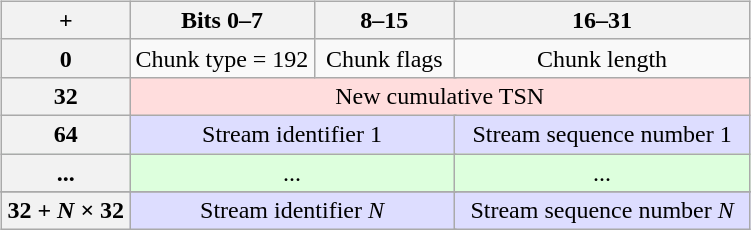<table align="right" width="40%">
<tr>
<td><br><table class="wikitable" style="margin: 0 auto; text-align: center; white-space: nowrap">
<tr>
<th>+</th>
<th colspan="8" width="25%">Bits 0–7</th>
<th colspan="8" width="25%">8–15</th>
<th colspan="16" width="50%">16–31</th>
</tr>
<tr>
<th>0</th>
<td colspan="8">Chunk type = 192</td>
<td colspan="8">Chunk flags</td>
<td colspan="16">Chunk length</td>
</tr>
<tr bgcolor="FFDDDD">
<th>32</th>
<td colspan="32">New cumulative TSN</td>
</tr>
<tr bgcolor="DDDDFF">
<th>64</th>
<td colspan="16">Stream identifier 1</td>
<td colspan="16">Stream sequence number 1</td>
</tr>
<tr bgcolor="DDFFDD">
<th>...</th>
<td colspan="16">...</td>
<td colspan="16">...</td>
</tr>
<tr>
</tr>
<tr bgcolor="DDDDFF">
<th>32 + <em>N</em> × 32</th>
<td colspan="16">Stream identifier <em>N</em></td>
<td colspan="16">Stream sequence number <em>N</em></td>
</tr>
</table>
</td>
</tr>
</table>
